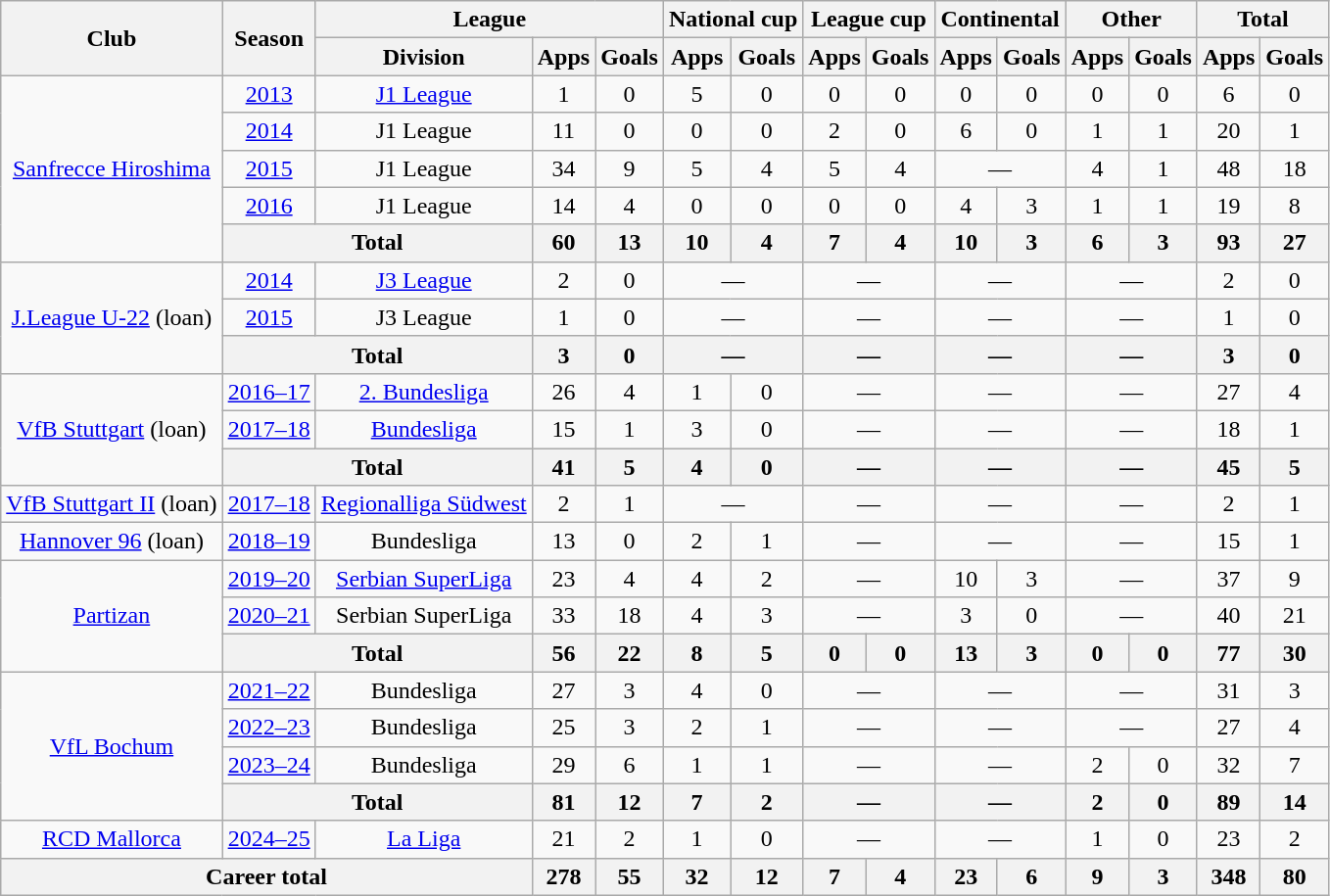<table class="wikitable" style="text-align:center">
<tr>
<th rowspan="2">Club</th>
<th rowspan="2">Season</th>
<th colspan="3">League</th>
<th colspan="2">National cup</th>
<th colspan="2">League cup</th>
<th colspan="2">Continental</th>
<th colspan="2">Other</th>
<th colspan="2">Total</th>
</tr>
<tr>
<th>Division</th>
<th>Apps</th>
<th>Goals</th>
<th>Apps</th>
<th>Goals</th>
<th>Apps</th>
<th>Goals</th>
<th>Apps</th>
<th>Goals</th>
<th>Apps</th>
<th>Goals</th>
<th>Apps</th>
<th>Goals</th>
</tr>
<tr>
<td rowspan="5"><a href='#'>Sanfrecce Hiroshima</a></td>
<td><a href='#'>2013</a></td>
<td><a href='#'>J1 League</a></td>
<td>1</td>
<td>0</td>
<td>5</td>
<td>0</td>
<td>0</td>
<td>0</td>
<td>0</td>
<td>0</td>
<td>0</td>
<td>0</td>
<td>6</td>
<td>0</td>
</tr>
<tr>
<td><a href='#'>2014</a></td>
<td>J1 League</td>
<td>11</td>
<td>0</td>
<td>0</td>
<td>0</td>
<td>2</td>
<td>0</td>
<td>6</td>
<td>0</td>
<td>1</td>
<td>1</td>
<td>20</td>
<td>1</td>
</tr>
<tr>
<td><a href='#'>2015</a></td>
<td>J1 League</td>
<td>34</td>
<td>9</td>
<td>5</td>
<td>4</td>
<td>5</td>
<td>4</td>
<td colspan="2">—</td>
<td>4</td>
<td>1</td>
<td>48</td>
<td>18</td>
</tr>
<tr>
<td><a href='#'>2016</a></td>
<td>J1 League</td>
<td>14</td>
<td>4</td>
<td>0</td>
<td>0</td>
<td>0</td>
<td>0</td>
<td>4</td>
<td>3</td>
<td>1</td>
<td>1</td>
<td>19</td>
<td>8</td>
</tr>
<tr>
<th colspan="2">Total</th>
<th>60</th>
<th>13</th>
<th>10</th>
<th>4</th>
<th>7</th>
<th>4</th>
<th>10</th>
<th>3</th>
<th>6</th>
<th>3</th>
<th>93</th>
<th>27</th>
</tr>
<tr>
<td rowspan="3"><a href='#'>J.League U-22</a> (loan)</td>
<td><a href='#'>2014</a></td>
<td><a href='#'>J3 League</a></td>
<td>2</td>
<td>0</td>
<td colspan="2">—</td>
<td colspan="2">—</td>
<td colspan="2">—</td>
<td colspan="2">—</td>
<td>2</td>
<td>0</td>
</tr>
<tr>
<td><a href='#'>2015</a></td>
<td>J3 League</td>
<td>1</td>
<td>0</td>
<td colspan="2">—</td>
<td colspan="2">—</td>
<td colspan="2">—</td>
<td colspan="2">—</td>
<td>1</td>
<td>0</td>
</tr>
<tr>
<th colspan="2">Total</th>
<th>3</th>
<th>0</th>
<th colspan="2">—</th>
<th colspan="2">—</th>
<th colspan="2">—</th>
<th colspan="2">—</th>
<th>3</th>
<th>0</th>
</tr>
<tr>
<td rowspan="3"><a href='#'>VfB Stuttgart</a> (loan)</td>
<td><a href='#'>2016–17</a></td>
<td><a href='#'>2. Bundesliga</a></td>
<td>26</td>
<td>4</td>
<td>1</td>
<td>0</td>
<td colspan="2">—</td>
<td colspan="2">—</td>
<td colspan="2">—</td>
<td>27</td>
<td>4</td>
</tr>
<tr>
<td><a href='#'>2017–18</a></td>
<td><a href='#'>Bundesliga</a></td>
<td>15</td>
<td>1</td>
<td>3</td>
<td>0</td>
<td colspan="2">—</td>
<td colspan="2">—</td>
<td colspan="2">—</td>
<td>18</td>
<td>1</td>
</tr>
<tr>
<th colspan="2">Total</th>
<th>41</th>
<th>5</th>
<th>4</th>
<th>0</th>
<th colspan="2">—</th>
<th colspan="2">—</th>
<th colspan="2">—</th>
<th>45</th>
<th>5</th>
</tr>
<tr>
<td><a href='#'>VfB Stuttgart II</a> (loan)</td>
<td><a href='#'>2017–18</a></td>
<td><a href='#'>Regionalliga Südwest</a></td>
<td>2</td>
<td>1</td>
<td colspan="2">—</td>
<td colspan="2">—</td>
<td colspan="2">—</td>
<td colspan="2">—</td>
<td>2</td>
<td>1</td>
</tr>
<tr>
<td><a href='#'>Hannover 96</a> (loan)</td>
<td><a href='#'>2018–19</a></td>
<td>Bundesliga</td>
<td>13</td>
<td>0</td>
<td>2</td>
<td>1</td>
<td colspan="2">—</td>
<td colspan="2">—</td>
<td colspan="2">—</td>
<td>15</td>
<td>1</td>
</tr>
<tr>
<td rowspan="3"><a href='#'>Partizan</a></td>
<td><a href='#'>2019–20</a></td>
<td><a href='#'>Serbian SuperLiga</a></td>
<td>23</td>
<td>4</td>
<td>4</td>
<td>2</td>
<td colspan="2">—</td>
<td>10</td>
<td>3</td>
<td colspan="2">—</td>
<td>37</td>
<td>9</td>
</tr>
<tr>
<td><a href='#'>2020–21</a></td>
<td>Serbian SuperLiga</td>
<td>33</td>
<td>18</td>
<td>4</td>
<td>3</td>
<td colspan="2">—</td>
<td>3</td>
<td>0</td>
<td colspan="2">—</td>
<td>40</td>
<td>21</td>
</tr>
<tr>
<th colspan="2">Total</th>
<th>56</th>
<th>22</th>
<th>8</th>
<th>5</th>
<th>0</th>
<th>0</th>
<th>13</th>
<th>3</th>
<th>0</th>
<th>0</th>
<th>77</th>
<th>30</th>
</tr>
<tr>
<td rowspan="4"><a href='#'>VfL Bochum</a></td>
<td><a href='#'>2021–22</a></td>
<td>Bundesliga</td>
<td>27</td>
<td>3</td>
<td>4</td>
<td>0</td>
<td colspan="2">—</td>
<td colspan="2">—</td>
<td colspan="2">—</td>
<td>31</td>
<td>3</td>
</tr>
<tr>
<td><a href='#'>2022–23</a></td>
<td>Bundesliga</td>
<td>25</td>
<td>3</td>
<td>2</td>
<td>1</td>
<td colspan="2">—</td>
<td colspan="2">—</td>
<td colspan="2">—</td>
<td>27</td>
<td>4</td>
</tr>
<tr>
<td><a href='#'>2023–24</a></td>
<td>Bundesliga</td>
<td>29</td>
<td>6</td>
<td>1</td>
<td>1</td>
<td colspan="2">—</td>
<td colspan="2">—</td>
<td>2</td>
<td>0</td>
<td>32</td>
<td>7</td>
</tr>
<tr>
<th colspan="2">Total</th>
<th>81</th>
<th>12</th>
<th>7</th>
<th>2</th>
<th colspan="2">—</th>
<th colspan="2">—</th>
<th>2</th>
<th>0</th>
<th>89</th>
<th>14</th>
</tr>
<tr>
<td><a href='#'>RCD Mallorca</a></td>
<td><a href='#'>2024–25</a></td>
<td><a href='#'>La Liga</a></td>
<td>21</td>
<td>2</td>
<td>1</td>
<td>0</td>
<td colspan="2">—</td>
<td colspan="2">—</td>
<td>1</td>
<td>0</td>
<td>23</td>
<td>2</td>
</tr>
<tr>
<th colspan="3">Career total</th>
<th>278</th>
<th>55</th>
<th>32</th>
<th>12</th>
<th>7</th>
<th>4</th>
<th>23</th>
<th>6</th>
<th>9</th>
<th>3</th>
<th>348</th>
<th>80</th>
</tr>
</table>
